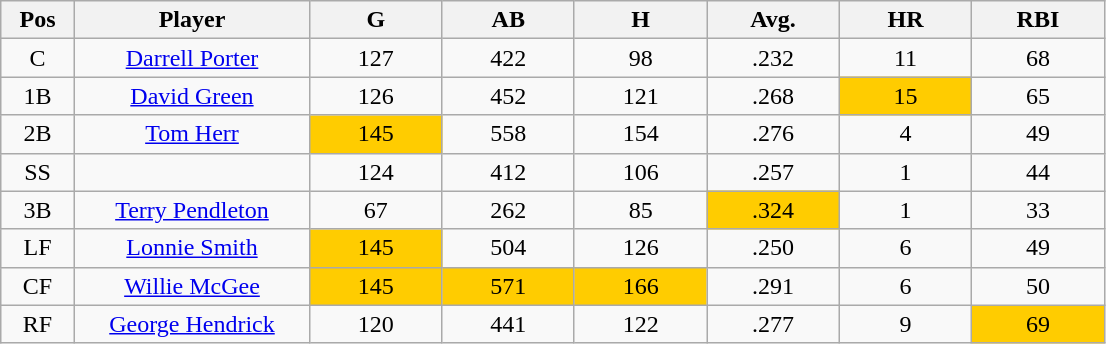<table class="wikitable sortable">
<tr>
<th bgcolor="#DDDDFF" width="5%">Pos</th>
<th bgcolor="#DDDDFF" width="16%">Player</th>
<th bgcolor="#DDDDFF" width="9%">G</th>
<th bgcolor="#DDDDFF" width="9%">AB</th>
<th bgcolor="#DDDDFF" width="9%">H</th>
<th bgcolor="#DDDDFF" width="9%">Avg.</th>
<th bgcolor="#DDDDFF" width="9%">HR</th>
<th bgcolor="#DDDDFF" width="9%">RBI</th>
</tr>
<tr align="center">
<td>C</td>
<td><a href='#'>Darrell Porter</a></td>
<td>127</td>
<td>422</td>
<td>98</td>
<td>.232</td>
<td>11</td>
<td>68</td>
</tr>
<tr align=center>
<td>1B</td>
<td><a href='#'>David Green</a></td>
<td>126</td>
<td>452</td>
<td>121</td>
<td>.268</td>
<td style="background:#fc0;">15</td>
<td>65</td>
</tr>
<tr align=center>
<td>2B</td>
<td><a href='#'>Tom Herr</a></td>
<td style="background:#fc0;">145</td>
<td>558</td>
<td>154</td>
<td>.276</td>
<td>4</td>
<td>49</td>
</tr>
<tr align=center>
<td>SS</td>
<td></td>
<td>124</td>
<td>412</td>
<td>106</td>
<td>.257</td>
<td>1</td>
<td>44</td>
</tr>
<tr align="center">
<td>3B</td>
<td><a href='#'>Terry Pendleton</a></td>
<td>67</td>
<td>262</td>
<td>85</td>
<td style="background:#fc0;">.324</td>
<td>1</td>
<td>33</td>
</tr>
<tr align=center>
<td>LF</td>
<td><a href='#'>Lonnie Smith</a></td>
<td style="background:#fc0;">145</td>
<td>504</td>
<td>126</td>
<td>.250</td>
<td>6</td>
<td>49</td>
</tr>
<tr align=center>
<td>CF</td>
<td><a href='#'>Willie McGee</a></td>
<td style="background:#fc0;">145</td>
<td style="background:#fc0;">571</td>
<td style="background:#fc0;">166</td>
<td>.291</td>
<td>6</td>
<td>50</td>
</tr>
<tr align=center>
<td>RF</td>
<td><a href='#'>George Hendrick</a></td>
<td>120</td>
<td>441</td>
<td>122</td>
<td>.277</td>
<td>9</td>
<td style="background:#fc0;">69</td>
</tr>
</table>
